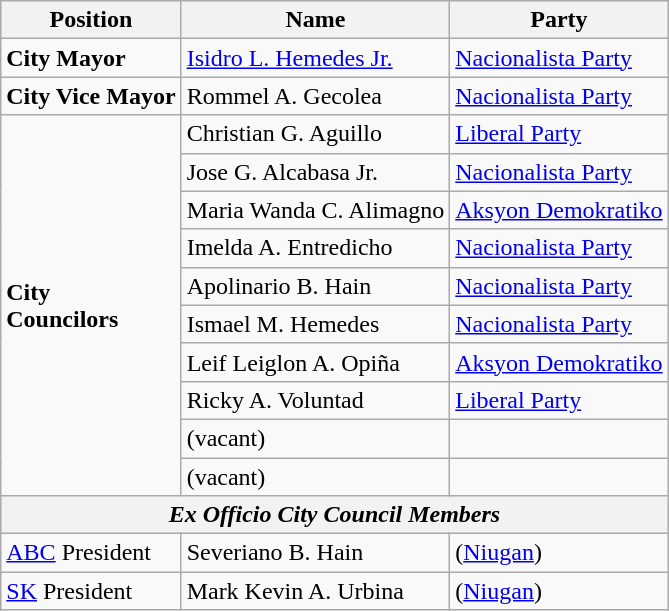<table class="wikitable">
<tr>
<th>Position</th>
<th>Name</th>
<th>Party</th>
</tr>
<tr>
<td><strong>City Mayor</strong></td>
<td><a href='#'>Isidro L. Hemedes Jr.</a></td>
<td><a href='#'>Nacionalista Party</a></td>
</tr>
<tr>
<td><strong>City Vice Mayor</strong></td>
<td>Rommel A. Gecolea</td>
<td><a href='#'>Nacionalista Party</a></td>
</tr>
<tr>
<td rowspan=10><strong>City<br>Councilors</strong></td>
<td>Christian G. Aguillo</td>
<td><a href='#'>Liberal Party</a></td>
</tr>
<tr>
<td>Jose G. Alcabasa Jr.</td>
<td><a href='#'>Nacionalista Party</a></td>
</tr>
<tr>
<td>Maria Wanda C. Alimagno</td>
<td><a href='#'>Aksyon Demokratiko</a></td>
</tr>
<tr>
<td>Imelda A. Entredicho</td>
<td><a href='#'>Nacionalista Party</a></td>
</tr>
<tr>
<td>Apolinario B. Hain</td>
<td><a href='#'>Nacionalista Party</a></td>
</tr>
<tr>
<td>Ismael M. Hemedes</td>
<td><a href='#'>Nacionalista Party</a></td>
</tr>
<tr>
<td>Leif Leiglon A. Opiña</td>
<td><a href='#'>Aksyon Demokratiko</a></td>
</tr>
<tr>
<td>Ricky A. Voluntad</td>
<td><a href='#'>Liberal Party</a></td>
</tr>
<tr>
<td>(vacant)</td>
<td></td>
</tr>
<tr>
<td>(vacant)</td>
<td></td>
</tr>
<tr>
<th colspan=3><strong><em>Ex Officio<em> City Council Members<strong></th>
</tr>
<tr>
<td></strong><a href='#'>ABC</a> President<strong></td>
<td>Severiano B. Hain</td>
<td>(<a href='#'>Niugan</a>)</td>
</tr>
<tr>
<td></strong><a href='#'>SK</a> President<strong></td>
<td>Mark Kevin A. Urbina</td>
<td>(<a href='#'>Niugan</a>)</td>
</tr>
</table>
